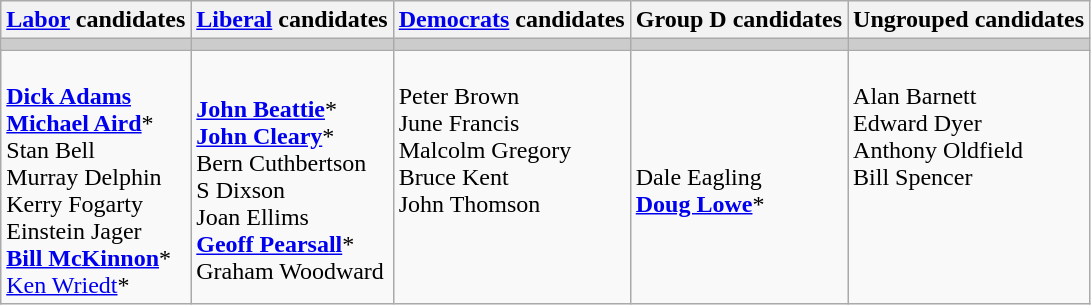<table class="wikitable">
<tr>
<th><a href='#'>Labor</a> candidates</th>
<th><a href='#'>Liberal</a> candidates</th>
<th><a href='#'>Democrats</a> candidates</th>
<th>Group D candidates</th>
<th>Ungrouped candidates</th>
</tr>
<tr bgcolor="#cccccc">
<td></td>
<td></td>
<td></td>
<td></td>
<td></td>
</tr>
<tr>
<td><br><strong><a href='#'>Dick Adams</a></strong><br>
<strong><a href='#'>Michael Aird</a></strong>*<br>
Stan Bell<br>
Murray Delphin<br>
Kerry Fogarty<br>
Einstein Jager<br>
<strong><a href='#'>Bill McKinnon</a></strong>*<br>
<a href='#'>Ken Wriedt</a>*</td>
<td><br><strong><a href='#'>John Beattie</a></strong>*<br>
<strong><a href='#'>John Cleary</a></strong>*<br>
Bern Cuthbertson<br>
S Dixson<br>
Joan Ellims<br>
<strong><a href='#'>Geoff Pearsall</a></strong>*<br>
Graham Woodward</td>
<td valign=top><br>Peter Brown<br>
June Francis<br>
Malcolm Gregory<br>
Bruce Kent<br>
John Thomson</td>
<td><br>Dale Eagling<br>
<strong><a href='#'>Doug Lowe</a></strong>*</td>
<td valign=top><br>Alan Barnett<br>
Edward Dyer<br>
Anthony Oldfield<br>
Bill Spencer<br></td>
</tr>
</table>
